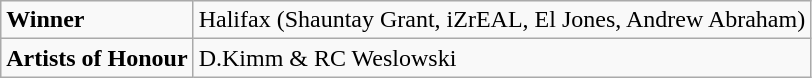<table class="wikitable">
<tr>
<td><strong>Winner</strong></td>
<td>Halifax (Shauntay Grant, iZrEAL, El Jones, Andrew Abraham)</td>
</tr>
<tr>
<td><strong>Artists of Honour</strong></td>
<td>D.Kimm & RC Weslowski</td>
</tr>
</table>
